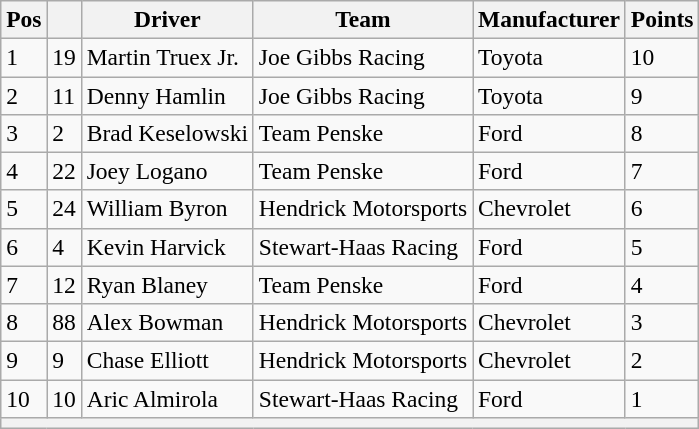<table class="wikitable" style="font-size:98%">
<tr>
<th>Pos</th>
<th></th>
<th>Driver</th>
<th>Team</th>
<th>Manufacturer</th>
<th>Points</th>
</tr>
<tr>
<td>1</td>
<td>19</td>
<td>Martin Truex Jr.</td>
<td>Joe Gibbs Racing</td>
<td>Toyota</td>
<td>10</td>
</tr>
<tr>
<td>2</td>
<td>11</td>
<td>Denny Hamlin</td>
<td>Joe Gibbs Racing</td>
<td>Toyota</td>
<td>9</td>
</tr>
<tr>
<td>3</td>
<td>2</td>
<td>Brad Keselowski</td>
<td>Team Penske</td>
<td>Ford</td>
<td>8</td>
</tr>
<tr>
<td>4</td>
<td>22</td>
<td>Joey Logano</td>
<td>Team Penske</td>
<td>Ford</td>
<td>7</td>
</tr>
<tr>
<td>5</td>
<td>24</td>
<td>William Byron</td>
<td>Hendrick Motorsports</td>
<td>Chevrolet</td>
<td>6</td>
</tr>
<tr>
<td>6</td>
<td>4</td>
<td>Kevin Harvick</td>
<td>Stewart-Haas Racing</td>
<td>Ford</td>
<td>5</td>
</tr>
<tr>
<td>7</td>
<td>12</td>
<td>Ryan Blaney</td>
<td>Team Penske</td>
<td>Ford</td>
<td>4</td>
</tr>
<tr>
<td>8</td>
<td>88</td>
<td>Alex Bowman</td>
<td>Hendrick Motorsports</td>
<td>Chevrolet</td>
<td>3</td>
</tr>
<tr>
<td>9</td>
<td>9</td>
<td>Chase Elliott</td>
<td>Hendrick Motorsports</td>
<td>Chevrolet</td>
<td>2</td>
</tr>
<tr>
<td>10</td>
<td>10</td>
<td>Aric Almirola</td>
<td>Stewart-Haas Racing</td>
<td>Ford</td>
<td>1</td>
</tr>
<tr>
<th colspan="6"></th>
</tr>
</table>
